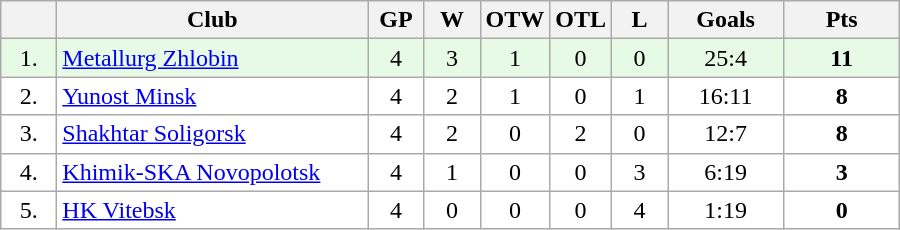<table class="wikitable">
<tr>
<th width="30"></th>
<th width="200">Club</th>
<th width="30">GP</th>
<th width="30">W</th>
<th width="30">OTW</th>
<th width="30">OTL</th>
<th width="30">L</th>
<th width="70">Goals</th>
<th width="70">Pts</th>
</tr>
<tr bgcolor="#e6fae6" align="center">
<td>1.</td>
<td align="left"><a href='#'>Metallurg Zhlobin</a></td>
<td>4</td>
<td>3</td>
<td>1</td>
<td>0</td>
<td>0</td>
<td>25:4</td>
<td><strong>11</strong></td>
</tr>
<tr bgcolor="#FFFFFF" align="center">
<td>2.</td>
<td align="left"><a href='#'>Yunost Minsk</a></td>
<td>4</td>
<td>2</td>
<td>1</td>
<td>0</td>
<td>1</td>
<td>16:11</td>
<td><strong>8</strong></td>
</tr>
<tr bgcolor="#FFFFFF" align="center">
<td>3.</td>
<td align="left"><a href='#'>Shakhtar Soligorsk</a></td>
<td>4</td>
<td>2</td>
<td>0</td>
<td>2</td>
<td>0</td>
<td>12:7</td>
<td><strong>8</strong></td>
</tr>
<tr bgcolor="#FFFFFF" align="center">
<td>4.</td>
<td align="left"><a href='#'>Khimik-SKA Novopolotsk</a></td>
<td>4</td>
<td>1</td>
<td>0</td>
<td>0</td>
<td>3</td>
<td>6:19</td>
<td><strong>3</strong></td>
</tr>
<tr bgcolor="#FFFFFF" align="center">
<td>5.</td>
<td align="left"><a href='#'>HK Vitebsk</a></td>
<td>4</td>
<td>0</td>
<td>0</td>
<td>0</td>
<td>4</td>
<td>1:19</td>
<td><strong>0</strong></td>
</tr>
</table>
